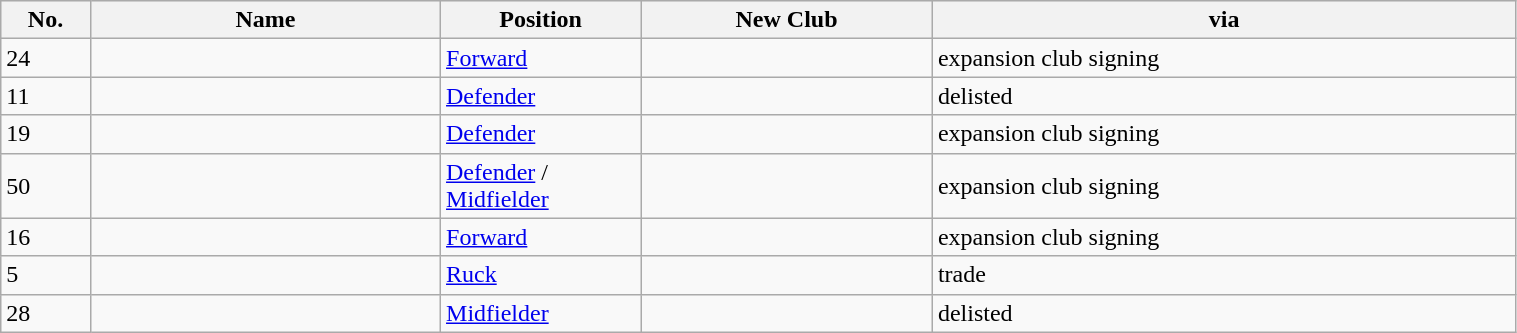<table class="wikitable sortable" style="width:80%;">
<tr style="background:#efefef;">
<th width=1%>No.</th>
<th width=6%>Name</th>
<th width=2%>Position</th>
<th width=5%>New Club</th>
<th width=10%>via</th>
</tr>
<tr>
<td align=left>24</td>
<td></td>
<td><a href='#'>Forward</a></td>
<td></td>
<td>expansion club signing</td>
</tr>
<tr>
<td align=left>11</td>
<td></td>
<td><a href='#'>Defender</a></td>
<td></td>
<td>delisted</td>
</tr>
<tr>
<td align=left>19</td>
<td></td>
<td><a href='#'>Defender</a></td>
<td></td>
<td>expansion club signing</td>
</tr>
<tr>
<td align=left>50</td>
<td></td>
<td><a href='#'>Defender</a> / <a href='#'>Midfielder</a></td>
<td></td>
<td>expansion club signing</td>
</tr>
<tr>
<td align=left>16</td>
<td></td>
<td><a href='#'>Forward</a></td>
<td></td>
<td>expansion club signing</td>
</tr>
<tr>
<td align=left>5</td>
<td></td>
<td><a href='#'>Ruck</a></td>
<td></td>
<td>trade</td>
</tr>
<tr>
<td align=left>28</td>
<td></td>
<td><a href='#'>Midfielder</a></td>
<td></td>
<td>delisted</td>
</tr>
</table>
